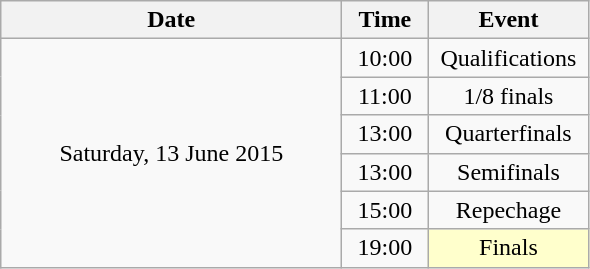<table class = "wikitable" style="text-align:center;">
<tr>
<th width=220>Date</th>
<th width=50>Time</th>
<th width=100>Event</th>
</tr>
<tr>
<td rowspan=6>Saturday, 13 June 2015</td>
<td>10:00</td>
<td>Qualifications</td>
</tr>
<tr>
<td>11:00</td>
<td>1/8 finals</td>
</tr>
<tr>
<td>13:00</td>
<td>Quarterfinals</td>
</tr>
<tr>
<td>13:00</td>
<td>Semifinals</td>
</tr>
<tr>
<td>15:00</td>
<td>Repechage</td>
</tr>
<tr>
<td>19:00</td>
<td style="background:#ffc;">Finals</td>
</tr>
</table>
